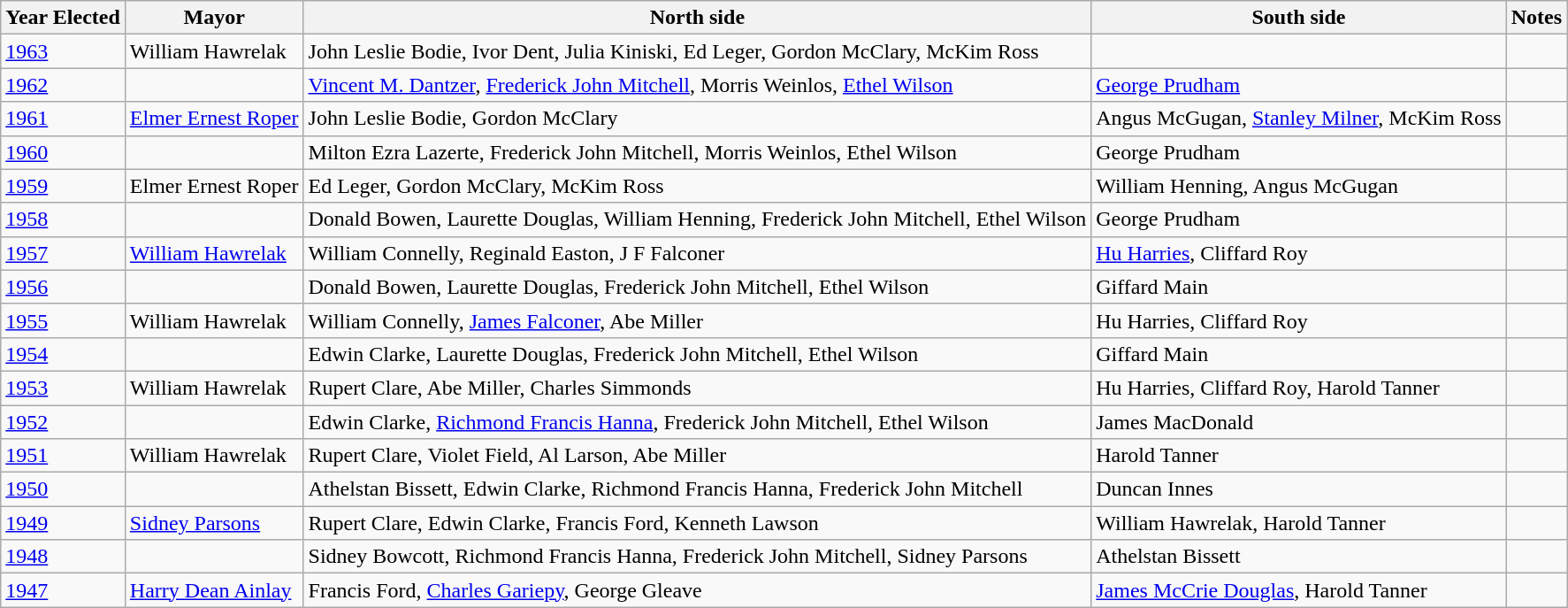<table class="wikitable">
<tr>
<th>Year Elected</th>
<th>Mayor</th>
<th>North side</th>
<th>South side</th>
<th>Notes</th>
</tr>
<tr>
<td><a href='#'>1963</a></td>
<td>William Hawrelak</td>
<td>John Leslie Bodie, Ivor Dent, Julia Kiniski, Ed Leger, Gordon McClary, McKim Ross</td>
<td></td>
<td></td>
</tr>
<tr>
<td><a href='#'>1962</a></td>
<td></td>
<td><a href='#'>Vincent M. Dantzer</a>, <a href='#'>Frederick John Mitchell</a>, Morris Weinlos, <a href='#'>Ethel Wilson</a></td>
<td><a href='#'>George Prudham</a></td>
<td></td>
</tr>
<tr>
<td><a href='#'>1961</a></td>
<td><a href='#'>Elmer Ernest Roper</a></td>
<td>John Leslie Bodie, Gordon McClary</td>
<td>Angus McGugan, <a href='#'>Stanley Milner</a>, McKim Ross</td>
<td></td>
</tr>
<tr>
<td><a href='#'>1960</a></td>
<td></td>
<td>Milton Ezra Lazerte, Frederick John Mitchell, Morris Weinlos, Ethel Wilson</td>
<td>George Prudham</td>
<td></td>
</tr>
<tr>
<td><a href='#'>1959</a></td>
<td>Elmer Ernest Roper</td>
<td>Ed Leger, Gordon McClary, McKim Ross</td>
<td>William Henning, Angus McGugan</td>
<td></td>
</tr>
<tr>
<td><a href='#'>1958</a></td>
<td></td>
<td>Donald Bowen, Laurette Douglas, William Henning, Frederick John Mitchell, Ethel Wilson</td>
<td>George Prudham</td>
<td></td>
</tr>
<tr>
<td><a href='#'>1957</a></td>
<td><a href='#'>William Hawrelak</a></td>
<td>William Connelly, Reginald Easton, J F Falconer</td>
<td><a href='#'>Hu Harries</a>, Cliffard Roy</td>
<td></td>
</tr>
<tr>
<td><a href='#'>1956</a></td>
<td></td>
<td>Donald Bowen, Laurette Douglas, Frederick John Mitchell, Ethel Wilson</td>
<td>Giffard Main</td>
<td></td>
</tr>
<tr>
<td><a href='#'>1955</a></td>
<td>William Hawrelak</td>
<td>William Connelly, <a href='#'>James Falconer</a>, Abe Miller</td>
<td>Hu Harries, Cliffard Roy</td>
<td></td>
</tr>
<tr>
<td><a href='#'>1954</a></td>
<td></td>
<td>Edwin Clarke, Laurette Douglas, Frederick John Mitchell, Ethel Wilson</td>
<td>Giffard Main</td>
<td></td>
</tr>
<tr>
<td><a href='#'>1953</a></td>
<td>William Hawrelak</td>
<td>Rupert Clare, Abe Miller, Charles Simmonds</td>
<td>Hu Harries, Cliffard Roy, Harold Tanner</td>
<td></td>
</tr>
<tr>
<td><a href='#'>1952</a></td>
<td></td>
<td>Edwin Clarke, <a href='#'>Richmond Francis Hanna</a>, Frederick John Mitchell, Ethel Wilson</td>
<td>James MacDonald</td>
<td></td>
</tr>
<tr>
<td><a href='#'>1951</a></td>
<td>William Hawrelak</td>
<td>Rupert Clare, Violet Field, Al Larson, Abe Miller</td>
<td>Harold Tanner</td>
<td></td>
</tr>
<tr>
<td><a href='#'>1950</a></td>
<td></td>
<td>Athelstan Bissett, Edwin Clarke, Richmond Francis Hanna, Frederick John Mitchell</td>
<td>Duncan Innes</td>
<td></td>
</tr>
<tr>
<td><a href='#'>1949</a></td>
<td><a href='#'>Sidney Parsons</a></td>
<td>Rupert Clare, Edwin Clarke, Francis Ford, Kenneth Lawson</td>
<td>William Hawrelak, Harold Tanner</td>
<td></td>
</tr>
<tr>
<td><a href='#'>1948</a></td>
<td></td>
<td>Sidney Bowcott, Richmond Francis Hanna, Frederick John Mitchell, Sidney Parsons</td>
<td>Athelstan Bissett</td>
<td></td>
</tr>
<tr>
<td><a href='#'>1947</a></td>
<td><a href='#'>Harry Dean Ainlay</a></td>
<td>Francis Ford, <a href='#'>Charles Gariepy</a>, George Gleave</td>
<td><a href='#'>James McCrie Douglas</a>, Harold Tanner</td>
<td></td>
</tr>
</table>
